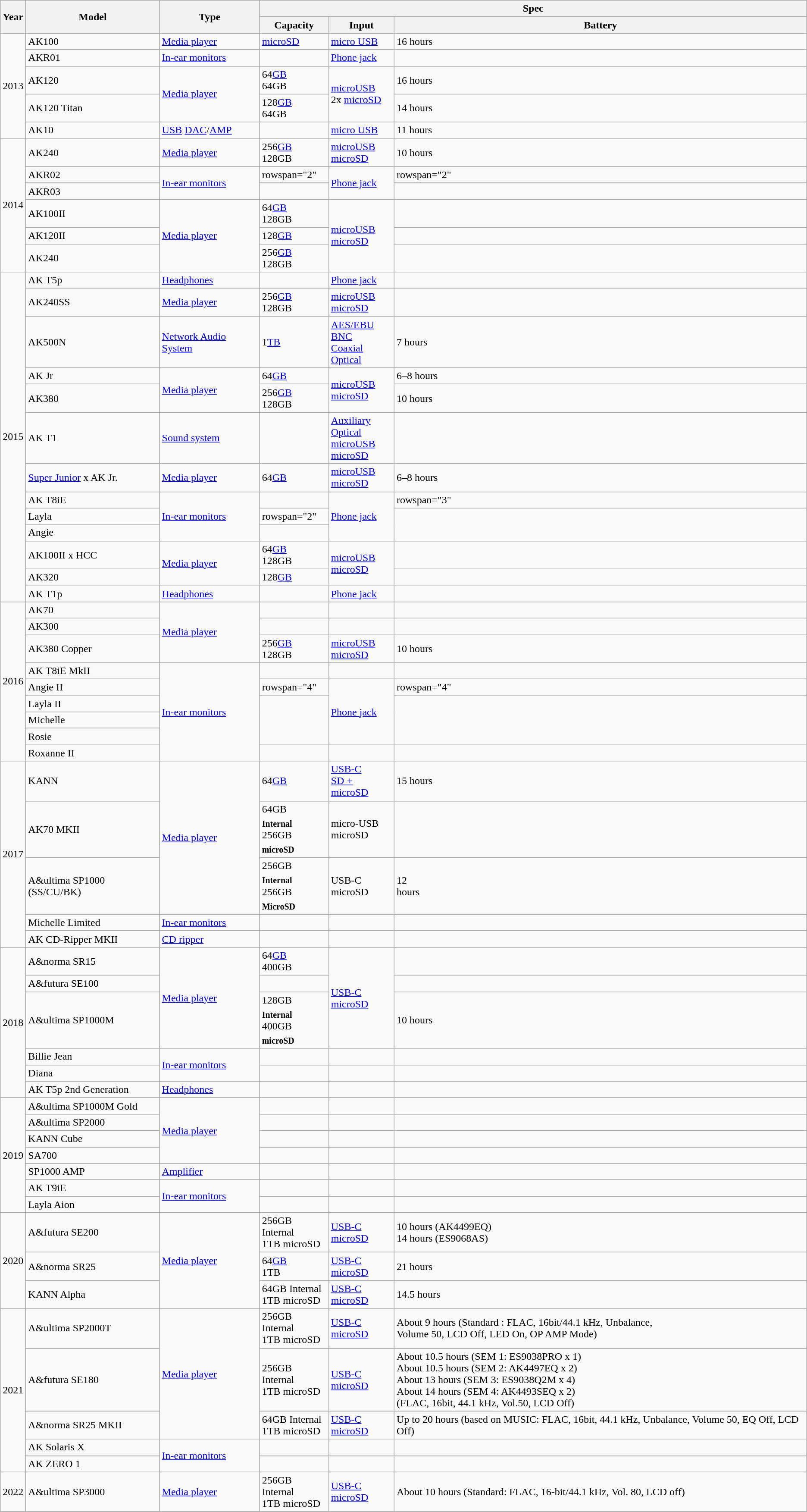<table class="wikitable">
<tr>
<th rowspan="2">Year</th>
<th rowspan="2">Model</th>
<th rowspan="2">Type</th>
<th colspan="3">Spec</th>
</tr>
<tr>
<th>Capacity</th>
<th>Input</th>
<th>Battery</th>
</tr>
<tr>
<td rowspan="5">2013</td>
<td>AK100</td>
<td><a href='#'>Media player</a></td>
<td><a href='#'>microSD</a></td>
<td><a href='#'>micro USB</a></td>
<td>16 hours</td>
</tr>
<tr>
<td>AKR01</td>
<td><a href='#'>In-ear monitors</a></td>
<td></td>
<td><a href='#'>Phone jack</a></td>
<td></td>
</tr>
<tr>
<td>AK120</td>
<td rowspan="2"><a href='#'>Media player</a></td>
<td>64<a href='#'>GB</a><br>64GB </td>
<td rowspan="2"><a href='#'>microUSB</a><br>2x <a href='#'>microSD</a></td>
<td>16 hours</td>
</tr>
<tr>
<td>AK120 Titan</td>
<td>128<a href='#'>GB</a><br>64GB </td>
<td>14 hours</td>
</tr>
<tr>
<td>AK10</td>
<td><a href='#'>USB</a> <a href='#'>DAC</a>/<a href='#'>AMP</a></td>
<td></td>
<td><a href='#'>micro USB</a></td>
<td>11 hours</td>
</tr>
<tr>
<td rowspan="6">2014</td>
<td>AK240</td>
<td><a href='#'>Media player</a></td>
<td>256<a href='#'>GB</a><br>128GB </td>
<td><a href='#'>microUSB</a><br><a href='#'>microSD</a></td>
<td>10 hours</td>
</tr>
<tr>
<td>AKR02</td>
<td rowspan="2"><a href='#'>In-ear monitors</a></td>
<td>rowspan="2" </td>
<td rowspan="2"><a href='#'>Phone jack</a></td>
<td>rowspan="2" </td>
</tr>
<tr>
<td>AKR03</td>
</tr>
<tr>
<td>AK100II</td>
<td rowspan="3"><a href='#'>Media player</a></td>
<td>64<a href='#'>GB</a><br>128GB </td>
<td rowspan="3"><a href='#'>microUSB</a><br><a href='#'>microSD</a></td>
<td></td>
</tr>
<tr>
<td>AK120II</td>
<td>128<a href='#'>GB</a> </td>
<td></td>
</tr>
<tr>
<td>AK240 <small></small></td>
<td>256<a href='#'>GB</a><br>128GB </td>
<td></td>
</tr>
<tr>
<td rowspan="13">2015</td>
<td>AK T5p</td>
<td><a href='#'>Headphones</a></td>
<td></td>
<td><a href='#'>Phone jack</a></td>
<td></td>
</tr>
<tr>
<td>AK240SS</td>
<td><a href='#'>Media player</a></td>
<td>256<a href='#'>GB</a><br>128GB </td>
<td><a href='#'>microUSB</a><br><a href='#'>microSD</a></td>
<td></td>
</tr>
<tr>
<td>AK500N</td>
<td><a href='#'>Network Audio System</a></td>
<td>1<a href='#'>TB</a></td>
<td><a href='#'>AES/EBU</a><br><a href='#'>BNC</a><br><a href='#'>Coaxial</a><br><a href='#'>Optical</a></td>
<td>7 hours</td>
</tr>
<tr>
<td>AK Jr</td>
<td rowspan="2"><a href='#'>Media player</a></td>
<td>64<a href='#'>GB</a> </td>
<td rowspan="2"><a href='#'>microUSB</a><br><a href='#'>microSD</a></td>
<td>6–8 hours</td>
</tr>
<tr>
<td>AK380</td>
<td>256<a href='#'>GB</a><br>128GB </td>
<td>10 hours</td>
</tr>
<tr>
<td>AK T1</td>
<td><a href='#'>Sound system</a></td>
<td></td>
<td><a href='#'>Auxiliary</a><br><a href='#'>Optical</a><br><a href='#'>microUSB</a><br><a href='#'>microSD</a></td>
<td></td>
</tr>
<tr>
<td><a href='#'>Super Junior</a> x AK Jr.</td>
<td><a href='#'>Media player</a></td>
<td>64<a href='#'>GB</a> </td>
<td><a href='#'>microUSB</a><br><a href='#'>microSD</a></td>
<td>6–8 hours</td>
</tr>
<tr>
<td>AK T8iE</td>
<td rowspan="3"><a href='#'>In-ear monitors</a></td>
<td></td>
<td rowspan="3"><a href='#'>Phone jack</a></td>
<td>rowspan="3" </td>
</tr>
<tr>
<td>Layla</td>
<td>rowspan="2" </td>
</tr>
<tr>
<td>Angie</td>
</tr>
<tr>
<td>AK100II x HCC</td>
<td rowspan="2"><a href='#'>Media player</a></td>
<td>64<a href='#'>GB</a><br>128GB </td>
<td rowspan="2"><a href='#'>microUSB</a><br><a href='#'>microSD</a></td>
<td></td>
</tr>
<tr>
<td>AK320</td>
<td>128<a href='#'>GB</a> </td>
<td></td>
</tr>
<tr>
<td>AK T1p</td>
<td><a href='#'>Headphones</a></td>
<td></td>
<td><a href='#'>Phone jack</a></td>
<td></td>
</tr>
<tr>
<td rowspan="9">2016</td>
<td>AK70</td>
<td rowspan="3"><a href='#'>Media player</a></td>
<td></td>
<td></td>
<td></td>
</tr>
<tr>
<td>AK300</td>
<td></td>
<td></td>
<td></td>
</tr>
<tr>
<td>AK380 Copper</td>
<td>256<a href='#'>GB</a><br>128GB </td>
<td><a href='#'>microUSB</a><br><a href='#'>microSD</a></td>
<td>10 hours</td>
</tr>
<tr>
<td>AK T8iE MkII</td>
<td rowspan="6"><a href='#'>In-ear monitors</a></td>
<td></td>
<td></td>
<td></td>
</tr>
<tr>
<td>Angie II</td>
<td>rowspan="4" </td>
<td rowspan="4"><a href='#'>Phone jack</a></td>
<td>rowspan="4" </td>
</tr>
<tr>
<td>Layla II</td>
</tr>
<tr>
<td>Michelle</td>
</tr>
<tr>
<td>Rosie</td>
</tr>
<tr>
<td>Roxanne II</td>
<td></td>
<td></td>
<td></td>
</tr>
<tr>
<td rowspan="5">2017</td>
<td>KANN</td>
<td rowspan="3"><a href='#'>Media player</a></td>
<td>64<a href='#'>GB</a> </td>
<td><a href='#'>USB-C</a><br><a href='#'>SD + microSD</a></td>
<td>15 hours</td>
</tr>
<tr>
<td>AK70 MKII</td>
<td>64GB<br><sub><strong>Internal</strong></sub><br>256GB<br><sub><strong>microSD</strong></sub></td>
<td>micro-USB<br>microSD</td>
<td></td>
</tr>
<tr>
<td>A&ultima SP1000 (SS/CU/BK)</td>
<td>256GB<br><sub><strong>Internal</strong></sub><br>256GB<br><sub><strong>MicroSD</strong></sub></td>
<td>USB-C<br>microSD</td>
<td>12<br>hours</td>
</tr>
<tr>
<td>Michelle Limited</td>
<td><a href='#'>In-ear monitors</a></td>
<td></td>
<td></td>
<td></td>
</tr>
<tr>
<td>AK CD-Ripper MKII</td>
<td><a href='#'>CD ripper</a></td>
<td></td>
<td></td>
<td></td>
</tr>
<tr>
<td rowspan="6">2018</td>
<td>A&norma SR15</td>
<td rowspan="3"><a href='#'>Media player</a></td>
<td>64<a href='#'>GB</a> <strong></strong><br>400GB <strong></strong></td>
<td rowspan="3"><a href='#'>USB-C</a><br><a href='#'>microSD</a></td>
<td></td>
</tr>
<tr>
<td>A&futura SE100</td>
<td></td>
<td></td>
</tr>
<tr>
<td>A&ultima SP1000M</td>
<td>128GB<br><sub><strong>Internal</strong></sub><br>400GB<br><sub><strong>microSD</strong></sub></td>
<td>10 hours</td>
</tr>
<tr>
<td>Billie Jean</td>
<td rowspan="2"><a href='#'>In-ear monitors</a></td>
<td></td>
<td></td>
<td></td>
</tr>
<tr>
<td>Diana</td>
<td></td>
<td></td>
<td></td>
</tr>
<tr>
<td>AK T5p 2nd Generation</td>
<td><a href='#'>Headphones</a></td>
<td></td>
<td></td>
<td></td>
</tr>
<tr>
<td rowspan="7">2019</td>
<td>A&ultima SP1000M Gold</td>
<td rowspan="4"><a href='#'>Media player</a></td>
<td></td>
<td></td>
<td></td>
</tr>
<tr>
<td>A&ultima SP2000</td>
<td></td>
<td></td>
<td></td>
</tr>
<tr>
<td>KANN Cube</td>
<td></td>
<td></td>
<td></td>
</tr>
<tr>
<td>SA700</td>
<td></td>
<td></td>
<td></td>
</tr>
<tr>
<td>SP1000 AMP</td>
<td><a href='#'>Amplifier</a></td>
<td></td>
<td></td>
<td></td>
</tr>
<tr>
<td>AK T9iE</td>
<td rowspan="2"><a href='#'>In-ear monitors</a></td>
<td></td>
<td></td>
<td></td>
</tr>
<tr>
<td>Layla Aion</td>
<td></td>
<td></td>
<td></td>
</tr>
<tr>
<td rowspan="3">2020</td>
<td>A&futura SE200</td>
<td rowspan="3"><a href='#'>Media player</a></td>
<td>256GB Internal<br>1TB microSD</td>
<td><a href='#'>USB-C</a><br><a href='#'>microSD</a></td>
<td>10 hours (AK4499EQ)<br>14 hours (ES9068AS)</td>
</tr>
<tr>
<td>A&norma SR25</td>
<td>64<a href='#'>GB</a> <strong></strong><br>1TB <strong></strong></td>
<td><a href='#'>USB-C</a><br><a href='#'>microSD</a></td>
<td>21 hours</td>
</tr>
<tr>
<td>KANN Alpha</td>
<td>64GB Internal<br>1TB microSD</td>
<td><a href='#'>USB-C</a><br><a href='#'>microSD</a></td>
<td>14.5 hours</td>
</tr>
<tr>
<td rowspan="5">2021</td>
<td>A&ultima SP2000T</td>
<td rowspan="3"><a href='#'>Media player</a></td>
<td>256GB Internal<br>1TB microSD</td>
<td><a href='#'>USB-C</a><br><a href='#'>microSD</a></td>
<td>About 9 hours (Standard : FLAC, 16bit/44.1 kHz, Unbalance,<br>Volume 50, LCD Off, LED On, OP AMP Mode)</td>
</tr>
<tr>
<td>A&futura SE180</td>
<td>256GB Internal<br>1TB microSD</td>
<td><a href='#'>USB-C</a><br><a href='#'>microSD</a></td>
<td>About 10.5 hours (SEM 1: ES9038PRO x 1)<br>About 10.5 hours (SEM 2: AK4497EQ x 2)<br>About 13 hours (SEM 3: ES9038Q2M x 4)<br>About 14 hours (SEM 4: AK4493SEQ x 2)<br>(FLAC, 16bit, 44.1 kHz, Vol.50, LCD Off)</td>
</tr>
<tr>
<td>A&norma SR25 MKII</td>
<td>64GB Internal<br>1TB microSD</td>
<td><a href='#'>USB-C</a><br><a href='#'>microSD</a></td>
<td>Up to 20 hours (based on MUSIC: FLAC, 16bit, 44.1 kHz, Unbalance, Volume 50, EQ Off, LCD Off)</td>
</tr>
<tr>
<td>AK Solaris X</td>
<td rowspan="2"><a href='#'>In-ear monitors</a></td>
<td></td>
<td></td>
<td></td>
</tr>
<tr>
<td>AK ZERO 1</td>
<td></td>
<td></td>
<td></td>
</tr>
<tr>
<td>2022</td>
<td>A&ultima SP3000</td>
<td><a href='#'>Media player</a></td>
<td>256GB Internal<br>1TB microSD</td>
<td><a href='#'>USB-C</a><br><a href='#'>microSD</a></td>
<td>About 10 hours (Standard: FLAC, 16-bit/44.1 kHz, Vol. 80, LCD off)</td>
</tr>
</table>
